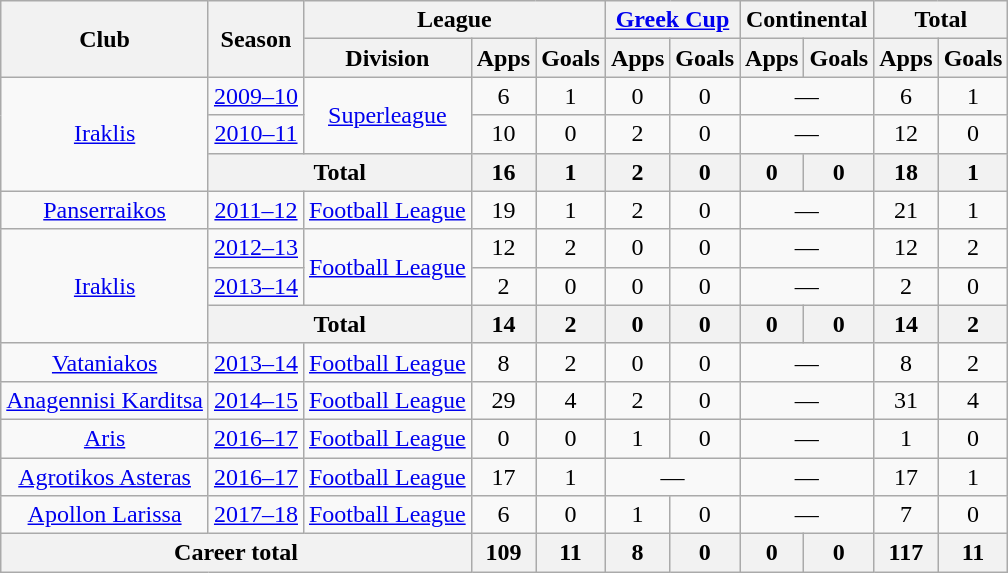<table class="wikitable" style="text-align: center">
<tr>
<th rowspan="2">Club</th>
<th rowspan="2">Season</th>
<th colspan="3">League</th>
<th colspan="2"><a href='#'>Greek Cup</a></th>
<th colspan="2">Continental</th>
<th colspan="2">Total</th>
</tr>
<tr>
<th>Division</th>
<th>Apps</th>
<th>Goals</th>
<th>Apps</th>
<th>Goals</th>
<th>Apps</th>
<th>Goals</th>
<th>Apps</th>
<th>Goals</th>
</tr>
<tr>
<td rowspan="3"><a href='#'>Iraklis</a></td>
<td><a href='#'>2009–10</a></td>
<td rowspan="2"><a href='#'>Superleague</a></td>
<td>6</td>
<td>1</td>
<td>0</td>
<td>0</td>
<td colspan="2">—</td>
<td>6</td>
<td>1</td>
</tr>
<tr>
<td><a href='#'>2010–11</a></td>
<td>10</td>
<td>0</td>
<td>2</td>
<td>0</td>
<td colspan="2">—</td>
<td>12</td>
<td>0</td>
</tr>
<tr>
<th colspan="2">Total</th>
<th>16</th>
<th>1</th>
<th>2</th>
<th>0</th>
<th>0</th>
<th>0</th>
<th>18</th>
<th>1</th>
</tr>
<tr>
<td><a href='#'>Panserraikos</a></td>
<td><a href='#'>2011–12</a></td>
<td><a href='#'>Football League</a></td>
<td>19</td>
<td>1</td>
<td>2</td>
<td>0</td>
<td colspan="2">—</td>
<td>21</td>
<td>1</td>
</tr>
<tr>
<td rowspan="3"><a href='#'>Iraklis</a></td>
<td><a href='#'>2012–13</a></td>
<td rowspan="2"><a href='#'>Football League</a></td>
<td>12</td>
<td>2</td>
<td>0</td>
<td>0</td>
<td colspan="2">—</td>
<td>12</td>
<td>2</td>
</tr>
<tr>
<td><a href='#'>2013–14</a></td>
<td>2</td>
<td>0</td>
<td>0</td>
<td>0</td>
<td colspan="2">—</td>
<td>2</td>
<td>0</td>
</tr>
<tr>
<th colspan="2">Total</th>
<th>14</th>
<th>2</th>
<th>0</th>
<th>0</th>
<th>0</th>
<th>0</th>
<th>14</th>
<th>2</th>
</tr>
<tr>
<td><a href='#'>Vataniakos</a></td>
<td><a href='#'>2013–14</a></td>
<td><a href='#'>Football League</a></td>
<td>8</td>
<td>2</td>
<td>0</td>
<td>0</td>
<td colspan="2">—</td>
<td>8</td>
<td>2</td>
</tr>
<tr>
<td><a href='#'>Anagennisi Karditsa</a></td>
<td><a href='#'>2014–15</a></td>
<td><a href='#'>Football League</a></td>
<td>29</td>
<td>4</td>
<td>2</td>
<td>0</td>
<td colspan="2">—</td>
<td>31</td>
<td>4</td>
</tr>
<tr>
<td><a href='#'>Aris</a></td>
<td><a href='#'>2016–17</a></td>
<td><a href='#'>Football League</a></td>
<td>0</td>
<td>0</td>
<td>1</td>
<td>0</td>
<td colspan="2">—</td>
<td>1</td>
<td>0</td>
</tr>
<tr>
<td><a href='#'>Agrotikos Asteras</a></td>
<td><a href='#'>2016–17</a></td>
<td><a href='#'>Football League</a></td>
<td>17</td>
<td>1</td>
<td colspan="2">—</td>
<td colspan="2">—</td>
<td>17</td>
<td>1</td>
</tr>
<tr>
<td><a href='#'>Apollon Larissa</a></td>
<td><a href='#'>2017–18</a></td>
<td><a href='#'>Football League</a></td>
<td>6</td>
<td>0</td>
<td>1</td>
<td>0</td>
<td colspan="2">—</td>
<td>7</td>
<td>0</td>
</tr>
<tr>
<th colspan="3">Career total</th>
<th>109</th>
<th>11</th>
<th>8</th>
<th>0</th>
<th>0</th>
<th>0</th>
<th>117</th>
<th>11</th>
</tr>
</table>
